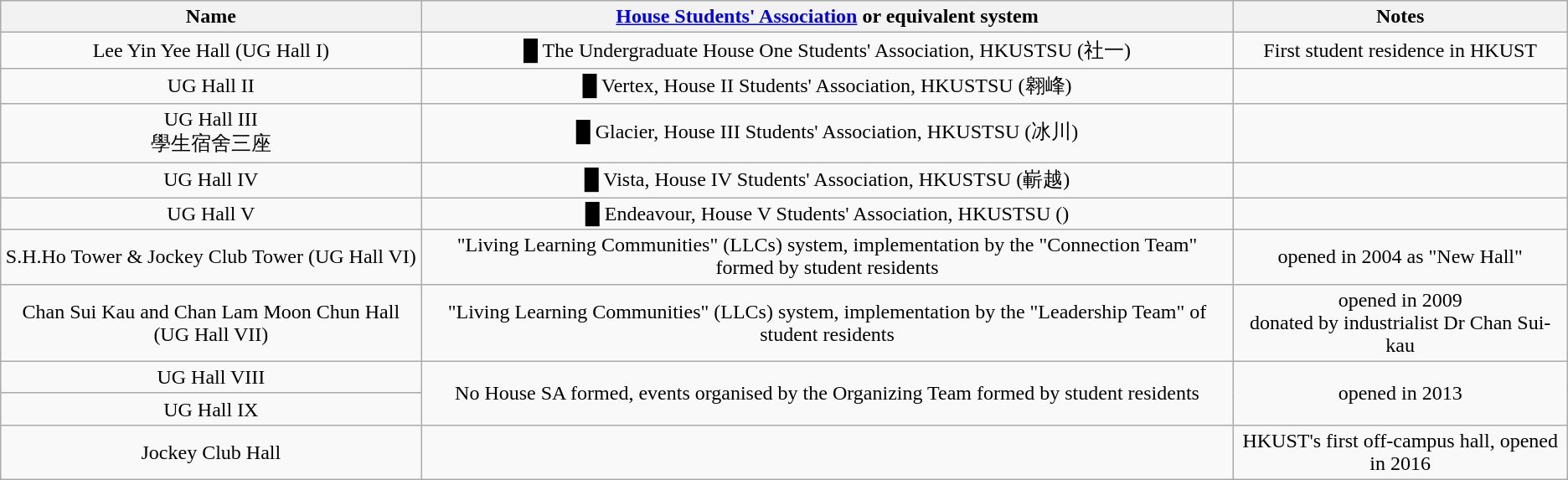<table class="wikitable" align="center" style="text-align:center;">
<tr>
<th>Name</th>
<th><a href='#'>House Students' Association</a> or equivalent system</th>
<th>Notes</th>
</tr>
<tr>
<td>Lee Yin Yee Hall (UG Hall I) <br></td>
<td><span>█</span> The Undergraduate House One Students' Association, HKUSTSU (社一)</td>
<td>First student residence in HKUST</td>
</tr>
<tr>
<td>UG Hall II<br></td>
<td><span>█</span> Vertex, House II Students' Association, HKUSTSU (翱峰)</td>
<td></td>
</tr>
<tr>
<td>UG Hall III<br>學生宿舍三座</td>
<td><span>█</span> Glacier, House III Students' Association, HKUSTSU (冰川)</td>
<td></td>
</tr>
<tr>
<td>UG Hall IV<br></td>
<td><span>█</span> Vista, House IV Students' Association, HKUSTSU (嶄越)</td>
<td></td>
</tr>
<tr>
<td>UG Hall V<br></td>
<td><span>█</span> Endeavour, House V Students' Association, HKUSTSU ()</td>
<td></td>
</tr>
<tr>
<td>S.H.Ho Tower & Jockey Club Tower (UG Hall VI)<br></td>
<td>"Living Learning Communities" (LLCs) system, implementation by the "Connection Team" formed by student residents </td>
<td>opened in 2004 as "New Hall"</td>
</tr>
<tr>
<td>Chan Sui Kau and Chan Lam Moon Chun Hall (UG Hall VII)<br></td>
<td>"Living Learning Communities" (LLCs) system, implementation by the "Leadership Team" of student residents</td>
<td>opened in 2009<br>donated by industrialist Dr Chan Sui-kau</td>
</tr>
<tr>
<td>UG Hall VIII<br></td>
<td rowspan="2">No House SA formed, events organised by the Organizing Team formed by student residents </td>
<td rowspan="2">opened in 2013</td>
</tr>
<tr>
<td>UG Hall IX<br></td>
</tr>
<tr>
<td>Jockey Club Hall<br></td>
<td></td>
<td>HKUST's first off-campus hall, opened in 2016</td>
</tr>
</table>
